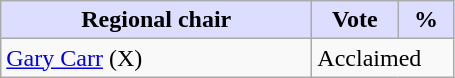<table class="wikitable">
<tr>
<th style="background:#ddf; width:200px;">Regional chair</th>
<th style="background:#ddf; width:50px;">Vote</th>
<th style="background:#ddf; width:30px;">%</th>
</tr>
<tr>
<td><a href='#'>Gary Carr</a> (X)</td>
<td colspan="2">Acclaimed</td>
</tr>
</table>
